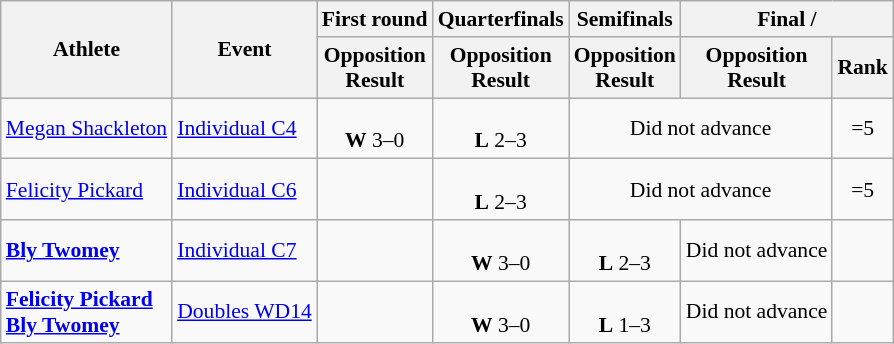<table class=wikitable style="font-size:90%">
<tr style="text-align:center">
<th rowspan="2">Athlete</th>
<th rowspan="2">Event</th>
<th>First round</th>
<th>Quarterfinals</th>
<th>Semifinals</th>
<th colspan="2">Final / </th>
</tr>
<tr>
<th>Opposition<br>Result</th>
<th>Opposition<br>Result</th>
<th>Opposition<br>Result</th>
<th>Opposition<br>Result</th>
<th>Rank</th>
</tr>
<tr align=center>
<td style="text-align:left"><a href='#'>Megan Shackleton</a></td>
<td style="text-align:left"><a href='#'>Individual C4</a></td>
<td><br><strong>W</strong> 3–0</td>
<td><br><strong>L</strong> 2–3</td>
<td colspan="2">Did not advance</td>
<td>=5</td>
</tr>
<tr style="text-align:center">
<td style="text-align:left"><a href='#'>Felicity Pickard</a></td>
<td style="text-align:left"><a href='#'>Individual C6</a></td>
<td></td>
<td><br><strong>L</strong> 2–3</td>
<td colspan="2">Did not advance</td>
<td>=5</td>
</tr>
<tr style="text-align:center">
<td style="text-align:left"><strong><a href='#'>Bly Twomey</a></strong></td>
<td style="text-align:left"><a href='#'>Individual C7</a></td>
<td></td>
<td><br><strong>W</strong> 3–0</td>
<td><br><strong>L</strong> 2–3</td>
<td>Did not advance</td>
<td></td>
</tr>
<tr align=center>
<td style="text-align:left"><strong><a href='#'>Felicity Pickard</a></strong><br><strong><a href='#'>Bly Twomey</a></strong></td>
<td style="text-align:left"><a href='#'>Doubles WD14</a></td>
<td></td>
<td><br><strong>W</strong> 3–0</td>
<td><br><strong>L</strong> 1–3</td>
<td>Did not advance</td>
<td></td>
</tr>
</table>
